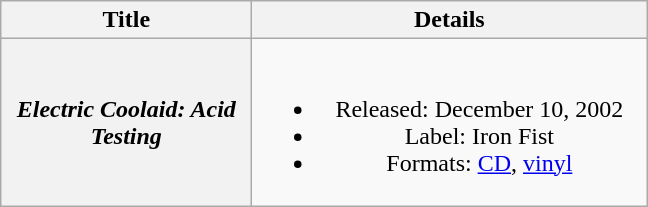<table class="wikitable plainrowheaders" style="text-align:center;">
<tr>
<th scope="col" style="width:10em;">Title</th>
<th scope="col" style="width:16em;">Details</th>
</tr>
<tr>
<th scope="row"><em>Electric Coolaid: Acid Testing</em></th>
<td><br><ul><li>Released: December 10, 2002</li><li>Label: Iron Fist</li><li>Formats: <a href='#'>CD</a>, <a href='#'>vinyl</a></li></ul></td>
</tr>
</table>
